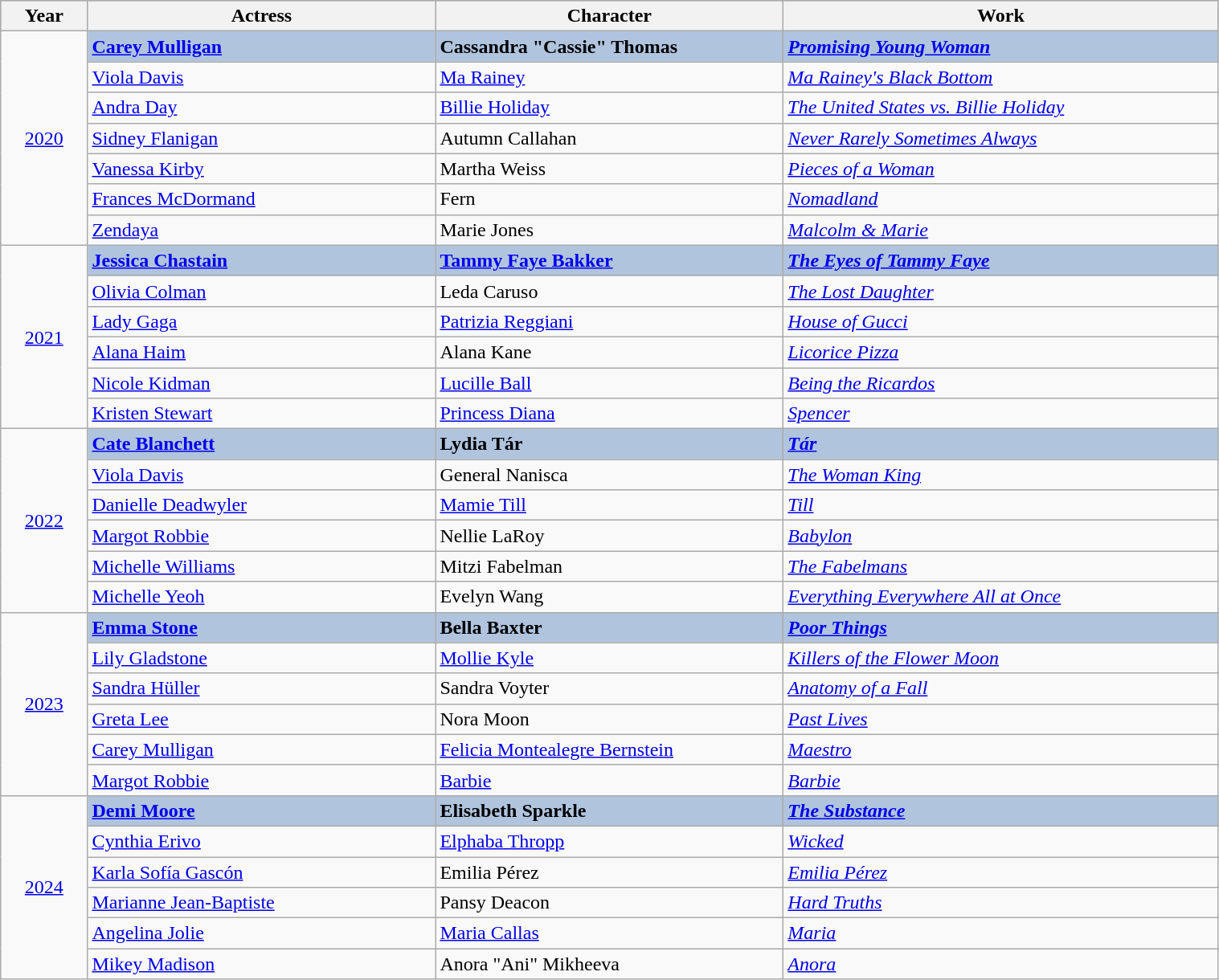<table class="wikitable" width="80%">
<tr style="background:#bebebe;">
<th style="width:5%;">Year</th>
<th style="width:20%;">Actress</th>
<th style="width:20%;">Character</th>
<th style="width:25%;">Work</th>
</tr>
<tr>
<td rowspan="7" style="text-align:center;"><a href='#'>2020</a><br></td>
<td style="background:#B0C4DE;"><strong><a href='#'>Carey Mulligan</a></strong></td>
<td style="background:#B0C4DE;"><strong>Cassandra "Cassie" Thomas</strong></td>
<td style="background:#B0C4DE;"><strong><em><a href='#'>Promising Young Woman</a></em></strong></td>
</tr>
<tr>
<td><a href='#'>Viola Davis</a></td>
<td><a href='#'>Ma Rainey</a></td>
<td><em><a href='#'>Ma Rainey's Black Bottom</a></em></td>
</tr>
<tr>
<td><a href='#'>Andra Day</a></td>
<td><a href='#'>Billie Holiday</a></td>
<td><em><a href='#'>The United States vs. Billie Holiday</a></em></td>
</tr>
<tr>
<td><a href='#'>Sidney Flanigan</a></td>
<td>Autumn Callahan</td>
<td><em><a href='#'>Never Rarely Sometimes Always</a></em></td>
</tr>
<tr>
<td><a href='#'>Vanessa Kirby</a></td>
<td>Martha Weiss</td>
<td><em><a href='#'>Pieces of a Woman</a></em></td>
</tr>
<tr>
<td><a href='#'>Frances McDormand</a></td>
<td>Fern</td>
<td><em><a href='#'>Nomadland</a></em></td>
</tr>
<tr>
<td><a href='#'>Zendaya</a></td>
<td>Marie Jones</td>
<td><em><a href='#'>Malcolm & Marie</a></em></td>
</tr>
<tr>
<td rowspan="6" style="text-align:center;"><a href='#'>2021</a><br></td>
<td style="background:#B0C4DE;"><strong><a href='#'>Jessica Chastain</a></strong></td>
<td style="background:#B0C4DE;"><strong><a href='#'>Tammy Faye Bakker</a></strong></td>
<td style="background:#B0C4DE;"><strong><em><a href='#'>The Eyes of Tammy Faye</a></em></strong></td>
</tr>
<tr>
<td><a href='#'>Olivia Colman</a></td>
<td>Leda Caruso</td>
<td><em><a href='#'>The Lost Daughter</a></em></td>
</tr>
<tr>
<td><a href='#'>Lady Gaga</a></td>
<td><a href='#'>Patrizia Reggiani</a></td>
<td><em><a href='#'>House of Gucci</a></em></td>
</tr>
<tr>
<td><a href='#'>Alana Haim</a></td>
<td>Alana Kane</td>
<td><em><a href='#'>Licorice Pizza</a></em></td>
</tr>
<tr>
<td><a href='#'>Nicole Kidman</a></td>
<td><a href='#'>Lucille Ball</a></td>
<td><em><a href='#'>Being the Ricardos</a></em></td>
</tr>
<tr>
<td><a href='#'>Kristen Stewart</a></td>
<td><a href='#'>Princess Diana</a></td>
<td><em><a href='#'>Spencer</a></em></td>
</tr>
<tr>
<td rowspan="6" style="text-align:center;"><a href='#'>2022</a><br></td>
<td style="background:#B0C4DE;"><strong><a href='#'>Cate Blanchett</a></strong></td>
<td style="background:#B0C4DE;"><strong>Lydia Tár</strong></td>
<td style="background:#B0C4DE;"><strong><em><a href='#'>Tár</a></em></strong></td>
</tr>
<tr>
<td><a href='#'>Viola Davis</a></td>
<td>General Nanisca</td>
<td><em><a href='#'>The Woman King</a></em></td>
</tr>
<tr>
<td><a href='#'>Danielle Deadwyler</a></td>
<td><a href='#'>Mamie Till</a></td>
<td><em><a href='#'>Till</a></em></td>
</tr>
<tr>
<td><a href='#'>Margot Robbie</a></td>
<td>Nellie LaRoy</td>
<td><em><a href='#'>Babylon</a></em></td>
</tr>
<tr>
<td><a href='#'>Michelle Williams</a></td>
<td>Mitzi Fabelman</td>
<td><em><a href='#'>The Fabelmans</a></em></td>
</tr>
<tr>
<td><a href='#'>Michelle Yeoh</a></td>
<td>Evelyn Wang</td>
<td><em><a href='#'>Everything Everywhere All at Once</a></em></td>
</tr>
<tr>
<td rowspan="6"  style="text-align:center;"><a href='#'>2023</a></td>
<td style="background:#B0C4DE;"><strong><a href='#'>Emma Stone</a></strong></td>
<td style="background:#B0C4DE;"><strong>Bella Baxter</strong></td>
<td style="background:#B0C4DE;"><strong><em><a href='#'>Poor Things</a></em></strong></td>
</tr>
<tr>
<td><a href='#'>Lily Gladstone</a></td>
<td><a href='#'>Mollie Kyle</a></td>
<td><em><a href='#'>Killers of the Flower Moon</a></em></td>
</tr>
<tr>
<td><a href='#'>Sandra Hüller</a></td>
<td>Sandra Voyter</td>
<td><em><a href='#'>Anatomy of a Fall</a></em></td>
</tr>
<tr>
<td><a href='#'>Greta Lee</a></td>
<td>Nora Moon</td>
<td><em><a href='#'>Past Lives</a></em></td>
</tr>
<tr>
<td><a href='#'>Carey Mulligan</a></td>
<td><a href='#'>Felicia Montealegre Bernstein</a></td>
<td><em><a href='#'>Maestro</a></em></td>
</tr>
<tr>
<td><a href='#'>Margot Robbie</a></td>
<td><a href='#'>Barbie</a></td>
<td><em><a href='#'>Barbie</a></em></td>
</tr>
<tr>
<td rowspan="6"  style="text-align:center;"><a href='#'>2024</a></td>
<td style="background:#B0C4DE;"><strong><a href='#'>Demi Moore</a></strong></td>
<td style="background:#B0C4DE;"><strong>Elisabeth Sparkle</strong></td>
<td style="background:#B0C4DE;"><strong><em><a href='#'>The Substance</a></em></strong></td>
</tr>
<tr>
<td><a href='#'>Cynthia Erivo</a></td>
<td><a href='#'>Elphaba Thropp</a></td>
<td><em><a href='#'>Wicked</a></em></td>
</tr>
<tr>
<td><a href='#'>Karla Sofía Gascón</a></td>
<td>Emilia Pérez</td>
<td><em><a href='#'>Emilia Pérez</a></em></td>
</tr>
<tr>
<td><a href='#'>Marianne Jean-Baptiste</a></td>
<td>Pansy Deacon</td>
<td><em><a href='#'>Hard Truths</a></em></td>
</tr>
<tr>
<td><a href='#'>Angelina Jolie</a></td>
<td><a href='#'>Maria Callas</a></td>
<td><em><a href='#'>Maria</a></em></td>
</tr>
<tr>
<td><a href='#'>Mikey Madison</a></td>
<td>Anora "Ani" Mikheeva</td>
<td><em><a href='#'>Anora</a></em></td>
</tr>
</table>
